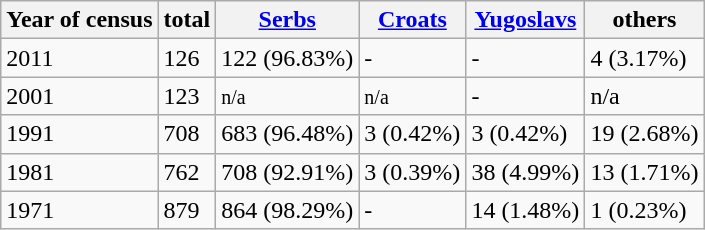<table class="wikitable">
<tr>
<th>Year of census</th>
<th>total</th>
<th><a href='#'>Serbs</a></th>
<th><a href='#'>Croats</a></th>
<th><a href='#'>Yugoslavs</a></th>
<th>others</th>
</tr>
<tr>
<td>2011</td>
<td>126</td>
<td>122 (96.83%)</td>
<td>-</td>
<td>-</td>
<td>4 (3.17%)</td>
</tr>
<tr>
<td>2001</td>
<td>123</td>
<td><small>n/a</small></td>
<td><small>n/a</small></td>
<td>-</td>
<td>n/a</td>
</tr>
<tr>
<td>1991</td>
<td>708</td>
<td>683 (96.48%)</td>
<td>3 (0.42%)</td>
<td>3 (0.42%)</td>
<td>19 (2.68%)</td>
</tr>
<tr>
<td>1981</td>
<td>762</td>
<td>708 (92.91%)</td>
<td>3 (0.39%)</td>
<td>38 (4.99%)</td>
<td>13 (1.71%)</td>
</tr>
<tr>
<td>1971</td>
<td>879</td>
<td>864 (98.29%)</td>
<td>-</td>
<td>14 (1.48%)</td>
<td>1 (0.23%)</td>
</tr>
</table>
